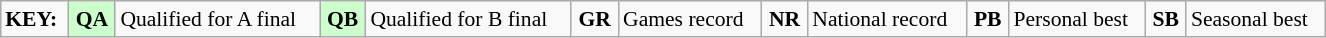<table class="wikitable" width="70%" style="margin:0.5em auto; font-size:90%;position:relative;">
<tr>
<td><strong>KEY:</strong></td>
<td align="center" bgcolor="ccffcc"><strong>QA</strong></td>
<td>Qualified for A final</td>
<td align="center" bgcolor="ccffcc"><strong>QB</strong></td>
<td>Qualified for B final</td>
<td align="center"><strong>GR</strong></td>
<td>Games record</td>
<td align="center"><strong>NR</strong></td>
<td>National record</td>
<td align="center"><strong>PB</strong></td>
<td>Personal best</td>
<td align="center"><strong>SB</strong></td>
<td>Seasonal best</td>
</tr>
</table>
